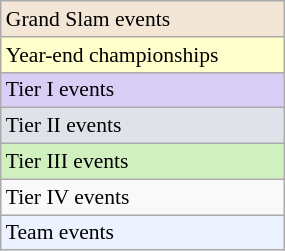<table class=wikitable style=font-size:90%;width:15%>
<tr bgcolor=#F3E6D7>
<td>Grand Slam events</td>
</tr>
<tr bgcolor=#FFFFCC>
<td>Year-end championships</td>
</tr>
<tr bgcolor=#d8cef6>
<td>Tier I events</td>
</tr>
<tr bgcolor=#dfe2e9>
<td>Tier II events</td>
</tr>
<tr bgcolor=#d0f0c0>
<td>Tier III events</td>
</tr>
<tr>
<td>Tier IV events</td>
</tr>
<tr bgcolor=#ECF2FF>
<td>Team events</td>
</tr>
</table>
